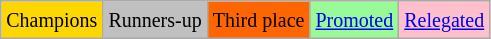<table class="wikitable">
<tr>
<td bgcolor=gold><small>Champions</small></td>
<td bgcolor=silver><small>Runners-up</small></td>
<td bgcolor=ff6600><small>Third place</small></td>
<td bgcolor=palegreen><small><a href='#'>Promoted</a></small></td>
<td bgcolor=pink><small><a href='#'>Relegated</a></small></td>
</tr>
</table>
